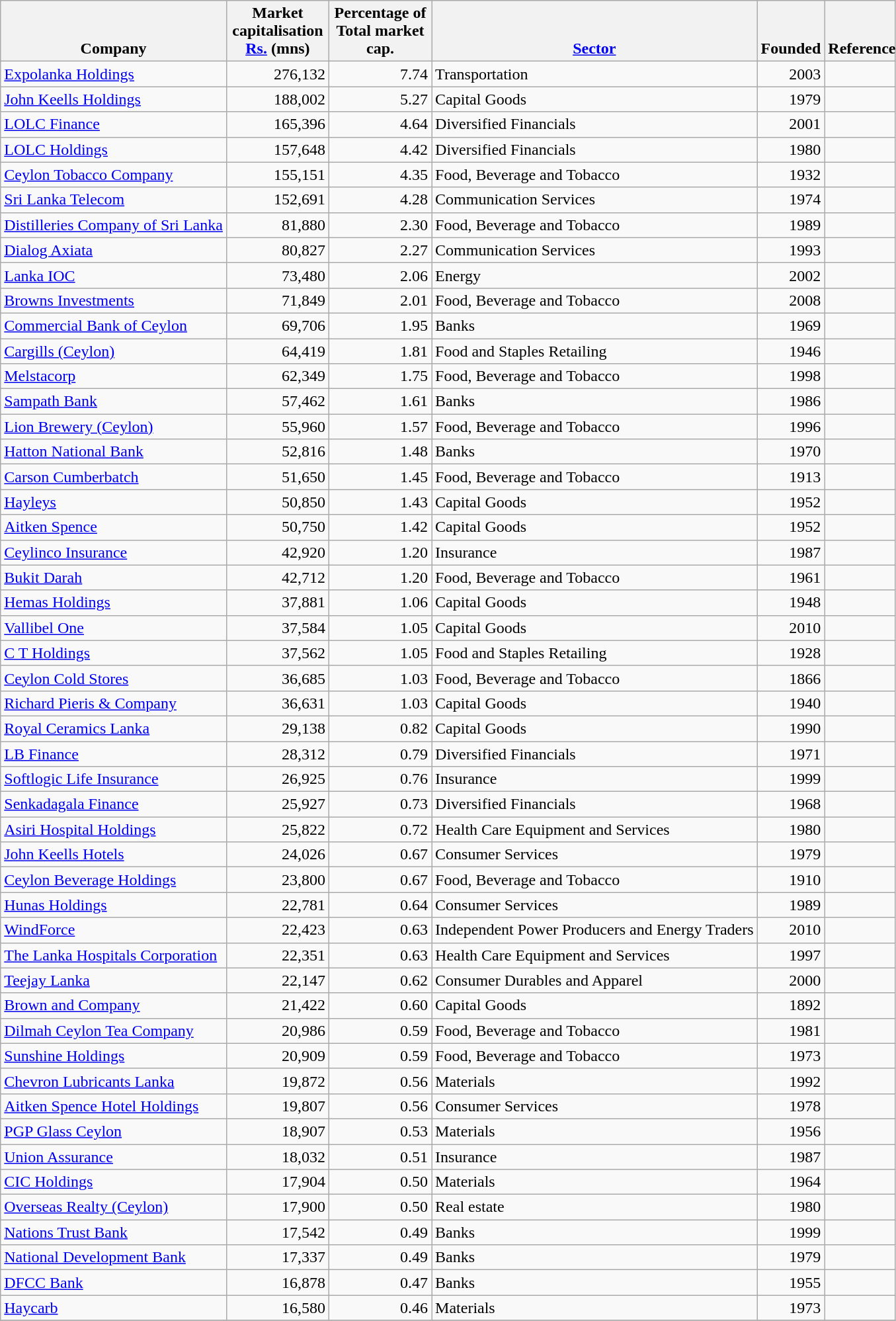<table class="wikitable sortable static-row-numbers" style="text-align:right;">
<tr class="static-row-header" style="text-align:center;vertical-align:bottom;">
<th>Company</th>
<th style=max-width:6em>Market capitalisation <a href='#'>Rs.</a> (mns)</th>
<th style=max-width:6em>Percentage of Total market cap.</th>
<th><a href='#'>Sector</a></th>
<th>Founded</th>
<th style=max-width:4em>Reference</th>
</tr>
<tr>
<td style=text-align:left><a href='#'>Expolanka Holdings</a></td>
<td>276,132</td>
<td>7.74</td>
<td style=text-align:left>Transportation</td>
<td>2003</td>
<td></td>
</tr>
<tr>
<td style=text-align:left><a href='#'>John Keells Holdings</a></td>
<td>188,002</td>
<td>5.27</td>
<td style=text-align:left>Capital Goods</td>
<td>1979</td>
<td></td>
</tr>
<tr>
<td style=text-align:left><a href='#'>LOLC Finance</a></td>
<td>165,396</td>
<td>4.64</td>
<td style=text-align:left>Diversified Financials</td>
<td>2001</td>
<td></td>
</tr>
<tr>
<td style=text-align:left><a href='#'>LOLC Holdings</a></td>
<td>157,648</td>
<td>4.42</td>
<td style=text-align:left>Diversified Financials</td>
<td>1980</td>
<td></td>
</tr>
<tr>
<td style=text-align:left><a href='#'>Ceylon Tobacco Company</a></td>
<td>155,151</td>
<td>4.35</td>
<td style=text-align:left>Food, Beverage and Tobacco</td>
<td>1932</td>
<td></td>
</tr>
<tr>
<td style=text-align:left><a href='#'>Sri Lanka Telecom</a></td>
<td>152,691</td>
<td>4.28</td>
<td style=text-align:left>Communication Services</td>
<td>1974</td>
<td></td>
</tr>
<tr>
<td style=text-align:left><a href='#'>Distilleries Company of Sri Lanka</a></td>
<td>81,880</td>
<td>2.30</td>
<td style=text-align:left>Food, Beverage and Tobacco</td>
<td>1989</td>
<td></td>
</tr>
<tr>
<td style=text-align:left><a href='#'>Dialog Axiata</a></td>
<td>80,827</td>
<td>2.27</td>
<td style=text-align:left>Communication Services</td>
<td>1993</td>
<td></td>
</tr>
<tr>
<td style=text-align:left><a href='#'>Lanka IOC</a></td>
<td>73,480</td>
<td>2.06</td>
<td style=text-align:left>Energy</td>
<td>2002</td>
<td></td>
</tr>
<tr>
<td style=text-align:left><a href='#'>Browns Investments</a></td>
<td>71,849</td>
<td>2.01</td>
<td style=text-align:left>Food, Beverage and Tobacco</td>
<td>2008</td>
<td></td>
</tr>
<tr>
<td style=text-align:left><a href='#'>Commercial Bank of Ceylon</a></td>
<td>69,706</td>
<td>1.95</td>
<td style=text-align:left>Banks</td>
<td>1969</td>
<td></td>
</tr>
<tr>
<td style=text-align:left><a href='#'>Cargills (Ceylon)</a></td>
<td>64,419</td>
<td>1.81</td>
<td style=text-align:left>Food and Staples Retailing</td>
<td>1946</td>
<td></td>
</tr>
<tr>
<td style=text-align:left><a href='#'>Melstacorp</a></td>
<td>62,349</td>
<td>1.75</td>
<td style=text-align:left>Food, Beverage and Tobacco</td>
<td>1998</td>
<td></td>
</tr>
<tr>
<td style=text-align:left><a href='#'>Sampath Bank</a></td>
<td>57,462</td>
<td>1.61</td>
<td style=text-align:left>Banks</td>
<td>1986</td>
<td></td>
</tr>
<tr>
<td style=text-align:left><a href='#'>Lion Brewery (Ceylon)</a></td>
<td>55,960</td>
<td>1.57</td>
<td style=text-align:left>Food, Beverage and Tobacco</td>
<td>1996</td>
<td></td>
</tr>
<tr>
<td style=text-align:left><a href='#'>Hatton National Bank</a></td>
<td>52,816</td>
<td>1.48</td>
<td style=text-align:left>Banks</td>
<td>1970</td>
<td></td>
</tr>
<tr>
<td style=text-align:left><a href='#'>Carson Cumberbatch</a></td>
<td>51,650</td>
<td>1.45</td>
<td style=text-align:left>Food, Beverage and Tobacco</td>
<td>1913</td>
<td></td>
</tr>
<tr>
<td style=text-align:left><a href='#'>Hayleys</a></td>
<td>50,850</td>
<td>1.43</td>
<td style=text-align:left>Capital Goods</td>
<td>1952</td>
<td></td>
</tr>
<tr>
<td style=text-align:left><a href='#'>Aitken Spence</a></td>
<td>50,750</td>
<td>1.42</td>
<td style=text-align:left>Capital Goods</td>
<td>1952</td>
<td></td>
</tr>
<tr>
<td style=text-align:left><a href='#'>Ceylinco Insurance</a></td>
<td>42,920</td>
<td>1.20</td>
<td style=text-align:left>Insurance</td>
<td>1987</td>
<td></td>
</tr>
<tr>
<td style=text-align:left><a href='#'>Bukit Darah</a></td>
<td>42,712</td>
<td>1.20</td>
<td style=text-align:left>Food, Beverage and Tobacco</td>
<td>1961</td>
<td></td>
</tr>
<tr>
<td style=text-align:left><a href='#'>Hemas Holdings</a></td>
<td>37,881</td>
<td>1.06</td>
<td style=text-align:left>Capital Goods</td>
<td>1948</td>
<td></td>
</tr>
<tr>
<td style=text-align:left><a href='#'>Vallibel One</a></td>
<td>37,584</td>
<td>1.05</td>
<td style=text-align:left>Capital Goods</td>
<td>2010</td>
<td></td>
</tr>
<tr>
<td style=text-align:left><a href='#'>C T Holdings</a></td>
<td>37,562</td>
<td>1.05</td>
<td style=text-align:left>Food and Staples Retailing</td>
<td>1928</td>
<td></td>
</tr>
<tr>
<td style=text-align:left><a href='#'>Ceylon Cold Stores</a></td>
<td>36,685</td>
<td>1.03</td>
<td style=text-align:left>Food, Beverage and Tobacco</td>
<td>1866</td>
<td></td>
</tr>
<tr>
<td style=text-align:left><a href='#'>Richard Pieris & Company</a></td>
<td>36,631</td>
<td>1.03</td>
<td style=text-align:left>Capital Goods</td>
<td>1940</td>
<td></td>
</tr>
<tr>
<td style=text-align:left><a href='#'>Royal Ceramics Lanka</a></td>
<td>29,138</td>
<td>0.82</td>
<td style=text-align:left>Capital Goods</td>
<td>1990</td>
<td></td>
</tr>
<tr>
<td style=text-align:left><a href='#'>LB Finance</a></td>
<td>28,312</td>
<td>0.79</td>
<td style=text-align:left>Diversified Financials</td>
<td>1971</td>
<td></td>
</tr>
<tr>
<td style=text-align:left><a href='#'>Softlogic Life Insurance</a></td>
<td>26,925</td>
<td>0.76</td>
<td style=text-align:left>Insurance</td>
<td>1999</td>
<td></td>
</tr>
<tr>
<td style=text-align:left><a href='#'>Senkadagala Finance</a></td>
<td>25,927</td>
<td>0.73</td>
<td style=text-align:left>Diversified Financials</td>
<td>1968</td>
<td></td>
</tr>
<tr>
<td style=text-align:left><a href='#'>Asiri Hospital Holdings</a></td>
<td>25,822</td>
<td>0.72</td>
<td style=text-align:left>Health Care Equipment and Services</td>
<td>1980</td>
<td></td>
</tr>
<tr>
<td style=text-align:left><a href='#'>John Keells Hotels</a></td>
<td>24,026</td>
<td>0.67</td>
<td style=text-align:left>Consumer Services</td>
<td>1979</td>
<td></td>
</tr>
<tr>
<td style=text-align:left><a href='#'>Ceylon Beverage Holdings</a></td>
<td>23,800</td>
<td>0.67</td>
<td style=text-align:left>Food, Beverage and Tobacco</td>
<td>1910</td>
<td></td>
</tr>
<tr>
<td style=text-align:left><a href='#'>Hunas Holdings</a></td>
<td>22,781</td>
<td>0.64</td>
<td style=text-align:left>Consumer Services</td>
<td>1989</td>
<td></td>
</tr>
<tr>
<td style=text-align:left><a href='#'>WindForce</a></td>
<td>22,423</td>
<td>0.63</td>
<td style=text-align:left>Independent Power Producers and Energy Traders</td>
<td>2010</td>
<td></td>
</tr>
<tr>
<td style=text-align:left><a href='#'>The Lanka Hospitals Corporation</a></td>
<td>22,351</td>
<td>0.63</td>
<td style=text-align:left>Health Care Equipment and Services</td>
<td>1997</td>
<td></td>
</tr>
<tr>
<td style=text-align:left><a href='#'>Teejay Lanka</a></td>
<td>22,147</td>
<td>0.62</td>
<td style=text-align:left>Consumer Durables and Apparel</td>
<td>2000</td>
<td></td>
</tr>
<tr>
<td style=text-align:left><a href='#'>Brown and Company</a></td>
<td>21,422</td>
<td>0.60</td>
<td style=text-align:left>Capital Goods</td>
<td>1892</td>
<td></td>
</tr>
<tr>
<td style=text-align:left><a href='#'>Dilmah Ceylon Tea Company</a></td>
<td>20,986</td>
<td>0.59</td>
<td style=text-align:left>Food, Beverage and Tobacco</td>
<td>1981</td>
<td></td>
</tr>
<tr>
<td style=text-align:left><a href='#'>Sunshine Holdings</a></td>
<td>20,909</td>
<td>0.59</td>
<td style=text-align:left>Food, Beverage and Tobacco</td>
<td>1973</td>
<td></td>
</tr>
<tr>
<td style=text-align:left><a href='#'>Chevron Lubricants Lanka</a></td>
<td>19,872</td>
<td>0.56</td>
<td style=text-align:left>Materials</td>
<td>1992</td>
<td></td>
</tr>
<tr>
<td style=text-align:left><a href='#'>Aitken Spence Hotel Holdings</a></td>
<td>19,807</td>
<td>0.56</td>
<td style=text-align:left>Consumer Services</td>
<td>1978</td>
<td></td>
</tr>
<tr>
<td style=text-align:left><a href='#'>PGP Glass Ceylon</a></td>
<td>18,907</td>
<td>0.53</td>
<td style=text-align:left>Materials</td>
<td>1956</td>
<td></td>
</tr>
<tr>
<td style=text-align:left><a href='#'>Union Assurance</a></td>
<td>18,032</td>
<td>0.51</td>
<td style=text-align:left>Insurance</td>
<td>1987</td>
<td></td>
</tr>
<tr>
<td style=text-align:left><a href='#'>CIC Holdings</a></td>
<td>17,904</td>
<td>0.50</td>
<td style=text-align:left>Materials</td>
<td>1964</td>
<td></td>
</tr>
<tr>
<td style=text-align:left><a href='#'>Overseas Realty (Ceylon)</a></td>
<td>17,900</td>
<td>0.50</td>
<td style=text-align:left>Real estate</td>
<td>1980</td>
<td></td>
</tr>
<tr>
<td style=text-align:left><a href='#'>Nations Trust Bank</a></td>
<td>17,542</td>
<td>0.49</td>
<td style=text-align:left>Banks</td>
<td>1999</td>
<td></td>
</tr>
<tr>
<td style=text-align:left><a href='#'>National Development Bank</a></td>
<td>17,337</td>
<td>0.49</td>
<td style=text-align:left>Banks</td>
<td>1979</td>
<td></td>
</tr>
<tr>
<td style=text-align:left><a href='#'>DFCC Bank</a></td>
<td>16,878</td>
<td>0.47</td>
<td style=text-align:left>Banks</td>
<td>1955</td>
<td></td>
</tr>
<tr>
<td style=text-align:left><a href='#'>Haycarb</a></td>
<td>16,580</td>
<td>0.46</td>
<td style=text-align:left>Materials</td>
<td>1973</td>
<td></td>
</tr>
<tr>
</tr>
</table>
